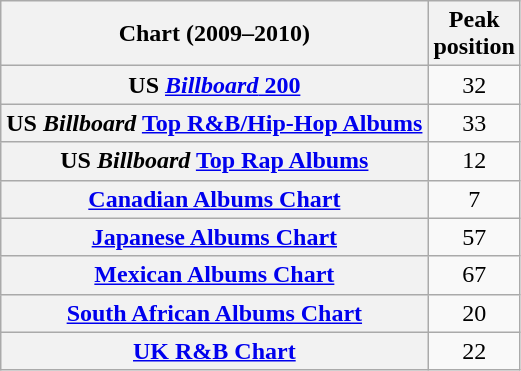<table class="wikitable sortable plainrowheaders" style="text-align:center;">
<tr>
<th scope="col">Chart (2009–2010)</th>
<th scope="col">Peak<br>position</th>
</tr>
<tr>
<th scope="row">US <a href='#'><em>Billboard</em> 200</a></th>
<td>32</td>
</tr>
<tr>
<th scope="row">US <em>Billboard</em> <a href='#'>Top R&B/Hip-Hop Albums</a></th>
<td>33</td>
</tr>
<tr>
<th scope="row">US <em>Billboard</em> <a href='#'>Top Rap Albums</a></th>
<td>12</td>
</tr>
<tr>
<th scope="row"><a href='#'>Canadian Albums Chart</a></th>
<td>7</td>
</tr>
<tr>
<th scope="row"><a href='#'>Japanese Albums Chart</a></th>
<td>57</td>
</tr>
<tr>
<th scope="row"><a href='#'>Mexican Albums Chart</a></th>
<td>67</td>
</tr>
<tr>
<th scope="row"><a href='#'>South African Albums Chart</a></th>
<td>20</td>
</tr>
<tr>
<th scope="row"><a href='#'>UK R&B Chart</a></th>
<td>22</td>
</tr>
</table>
